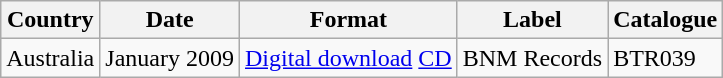<table class="wikitable">
<tr>
<th>Country</th>
<th>Date</th>
<th>Format</th>
<th>Label</th>
<th>Catalogue</th>
</tr>
<tr>
<td>Australia</td>
<td>January 2009</td>
<td><a href='#'>Digital download</a> <a href='#'>CD</a></td>
<td>BNM Records</td>
<td>BTR039</td>
</tr>
</table>
